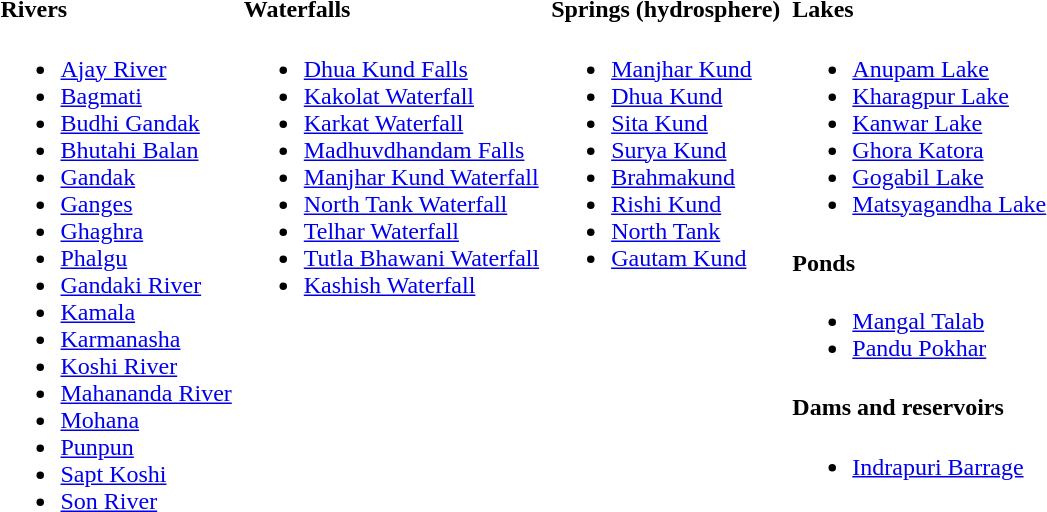<table>
<tr>
<td valign="top"><br><h4>Rivers</h4><ul><li><a href='#'>Ajay River</a></li><li><a href='#'>Bagmati</a></li><li><a href='#'>Budhi Gandak</a></li><li><a href='#'>Bhutahi Balan</a></li><li><a href='#'>Gandak</a></li><li><a href='#'>Ganges</a></li><li><a href='#'>Ghaghra</a></li><li><a href='#'>Phalgu</a></li><li><a href='#'>Gandaki River</a></li><li><a href='#'>Kamala</a></li><li><a href='#'>Karmanasha</a></li><li><a href='#'>Koshi River</a></li><li><a href='#'>Mahananda River</a></li><li><a href='#'>Mohana</a></li><li><a href='#'>Punpun</a></li><li><a href='#'>Sapt Koshi</a></li><li><a href='#'>Son River</a></li></ul></td>
<td valign="top"></td>
<td valign="top"><br><h4>Waterfalls</h4><ul><li><a href='#'>Dhua Kund Falls</a></li><li><a href='#'>Kakolat Waterfall</a></li><li><a href='#'>Karkat Waterfall</a></li><li><a href='#'>Madhuvdhandam Falls</a></li><li><a href='#'>Manjhar Kund Waterfall</a></li><li><a href='#'>North Tank Waterfall</a></li><li><a href='#'>Telhar Waterfall</a></li><li><a href='#'>Tutla Bhawani Waterfall</a></li><li><a href='#'>Kashish Waterfall</a></li></ul></td>
<td valign="top"></td>
<td valign="top"><br><h4>Springs (hydrosphere)</h4><ul><li><a href='#'>Manjhar Kund</a></li><li><a href='#'>Dhua Kund</a></li><li><a href='#'>Sita Kund</a></li><li><a href='#'>Surya Kund</a></li><li><a href='#'>Brahmakund</a></li><li><a href='#'>Rishi Kund</a></li><li><a href='#'>North Tank</a></li><li><a href='#'>Gautam Kund</a></li></ul></td>
<td valign="top"></td>
<td valign="top"><br><h4>Lakes</h4><ul><li><a href='#'>Anupam Lake</a></li><li><a href='#'>Kharagpur Lake</a></li><li><a href='#'>Kanwar Lake</a></li><li><a href='#'>Ghora Katora</a></li><li><a href='#'>Gogabil Lake</a></li><li><a href='#'>Matsyagandha Lake</a></li></ul><h4>Ponds</h4><ul><li><a href='#'>Mangal Talab</a></li><li><a href='#'>Pandu Pokhar</a></li></ul><h4>Dams and reservoirs</h4><ul><li><a href='#'>Indrapuri Barrage</a></li></ul></td>
</tr>
</table>
